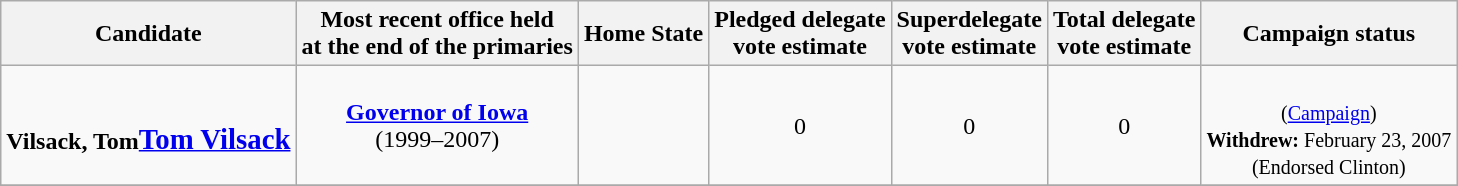<table class="sortable wikitable" style="margin-left:0.5em; text-align:center">
<tr>
<th colspan=2>Candidate</th>
<th class="unsortable">Most recent office held<br>at the end of the primaries</th>
<th>Home State</th>
<th>Pledged delegate<br>vote estimate</th>
<th>Superdelegate<br>vote estimate</th>
<th>Total delegate<br>vote estimate</th>
<th>Campaign status</th>
</tr>
<tr>
<td colspan="2"><br><strong><span>Vilsack, Tom</span><big><a href='#'>Tom Vilsack</a></big> </strong></td>
<td><strong><a href='#'>Governor of Iowa</a></strong><br>(1999–2007)</td>
<td></td>
<td>0</td>
<td>0</td>
<td>0</td>
<td><br><small>(<a href='#'>Campaign</a>)</small><br><small><strong>Withdrew:</strong> February 23, 2007</small><br><small>(Endorsed Clinton)</small></td>
</tr>
<tr>
</tr>
</table>
